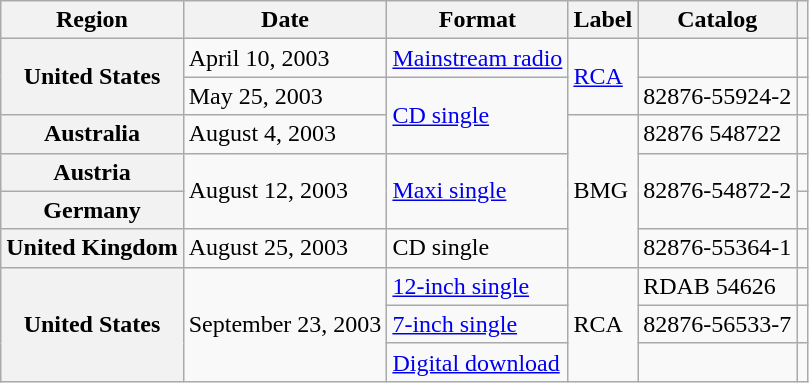<table class="wikitable plainrowheaders">
<tr>
<th scope="col">Region</th>
<th scope="col">Date</th>
<th scope="col">Format</th>
<th scope="col">Label</th>
<th scope="col">Catalog</th>
<th scope="col"></th>
</tr>
<tr>
<th scope="row" rowspan="2">United States</th>
<td>April 10, 2003</td>
<td><a href='#'>Mainstream radio</a></td>
<td rowspan="2"><a href='#'>RCA</a></td>
<td></td>
<td></td>
</tr>
<tr>
<td>May 25, 2003</td>
<td rowspan="2"><a href='#'>CD single</a></td>
<td>82876-55924-2</td>
<td></td>
</tr>
<tr>
<th scope="row">Australia</th>
<td>August 4, 2003</td>
<td rowspan="4">BMG</td>
<td>82876 548722</td>
<td></td>
</tr>
<tr>
<th scope="row">Austria</th>
<td rowspan="2">August 12, 2003</td>
<td rowspan="2"><a href='#'>Maxi single</a></td>
<td rowspan="2">82876-54872-2</td>
<td></td>
</tr>
<tr>
<th scope="row">Germany</th>
<td></td>
</tr>
<tr>
<th scope="row">United Kingdom</th>
<td>August 25, 2003</td>
<td>CD single</td>
<td>82876-55364-1</td>
<td></td>
</tr>
<tr>
<th scope="row" rowspan="3">United States</th>
<td rowspan="3">September 23, 2003</td>
<td><a href='#'>12-inch single</a></td>
<td rowspan="3">RCA</td>
<td>RDAB 54626</td>
<td></td>
</tr>
<tr>
<td><a href='#'>7-inch single</a></td>
<td>82876-56533-7</td>
<td></td>
</tr>
<tr>
<td><a href='#'>Digital download</a></td>
<td></td>
<td></td>
</tr>
</table>
